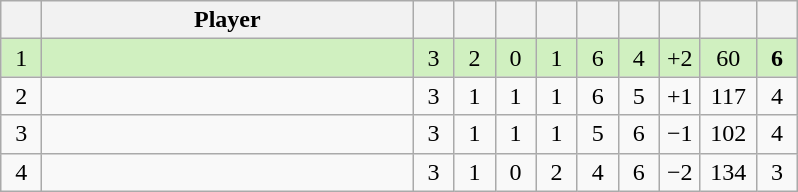<table class="wikitable" style="text-align:center; margin: 1em auto 1em auto, align:left">
<tr>
<th width=20></th>
<th width=240>Player</th>
<th width=20></th>
<th width=20></th>
<th width=20></th>
<th width=20></th>
<th width=20></th>
<th width=20></th>
<th width=20></th>
<th width=30></th>
<th width=20></th>
</tr>
<tr style="background:#D0F0C0;">
<td>1</td>
<td align=left></td>
<td>3</td>
<td>2</td>
<td>0</td>
<td>1</td>
<td>6</td>
<td>4</td>
<td>+2</td>
<td>60</td>
<td><strong>6</strong></td>
</tr>
<tr style=>
<td>2</td>
<td align=left></td>
<td>3</td>
<td>1</td>
<td>1</td>
<td>1</td>
<td>6</td>
<td>5</td>
<td>+1</td>
<td>117</td>
<td>4</td>
</tr>
<tr style=>
<td>3</td>
<td align=left></td>
<td>3</td>
<td>1</td>
<td>1</td>
<td>1</td>
<td>5</td>
<td>6</td>
<td>−1</td>
<td>102</td>
<td>4</td>
</tr>
<tr style=>
<td>4</td>
<td align=left></td>
<td>3</td>
<td>1</td>
<td>0</td>
<td>2</td>
<td>4</td>
<td>6</td>
<td>−2</td>
<td>134</td>
<td>3</td>
</tr>
</table>
